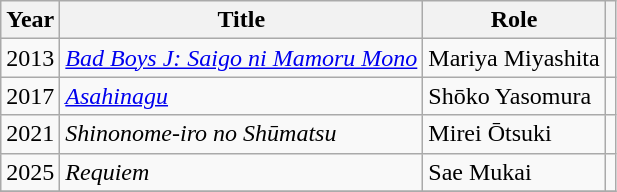<table class="wikitable">
<tr>
<th>Year</th>
<th>Title</th>
<th>Role</th>
<th></th>
</tr>
<tr>
<td>2013</td>
<td><em><a href='#'>Bad Boys J: Saigo ni Mamoru Mono</a></em></td>
<td>Mariya Miyashita</td>
<td></td>
</tr>
<tr>
<td>2017</td>
<td><em><a href='#'>Asahinagu</a></em></td>
<td>Shōko Yasomura</td>
<td></td>
</tr>
<tr>
<td>2021</td>
<td><em>Shinonome-iro no Shūmatsu</em></td>
<td>Mirei Ōtsuki</td>
<td></td>
</tr>
<tr>
<td>2025</td>
<td><em>Requiem</em></td>
<td>Sae Mukai</td>
<td></td>
</tr>
<tr>
</tr>
</table>
